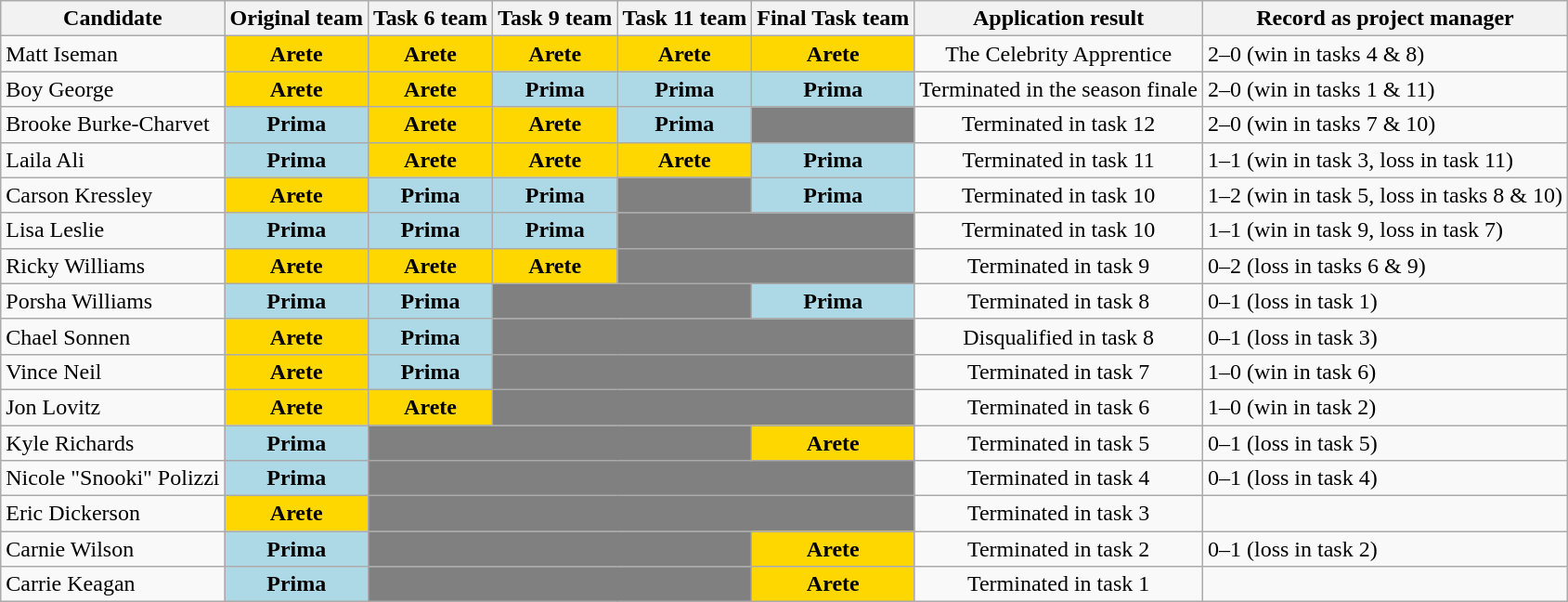<table class="wikitable">
<tr>
<th bgcolor="gray">Candidate</th>
<th bgcolor="gray">Original team</th>
<th bgcolor="gray">Task 6 team</th>
<th bgcolor="gray">Task 9 team</th>
<th bgcolor="gray">Task 11 team</th>
<th bgcolor="gray">Final Task team</th>
<th bgcolor="gray">Application result</th>
<th bgcolor="gray">Record as project manager</th>
</tr>
<tr>
<td>Matt Iseman</td>
<td style="text-align:center; background:gold;"><strong>Arete</strong></td>
<td style="text-align:center; background:gold;"><strong>Arete</strong></td>
<td style="text-align:center; background:gold;"><strong>Arete</strong></td>
<td style="text-align:center; background:gold;"><strong>Arete</strong></td>
<td style="text-align:center; background:gold;"><strong>Arete</strong></td>
<td style="text-align:center;">The Celebrity Apprentice</td>
<td>2–0 (win in tasks 4 & 8)</td>
</tr>
<tr>
<td>Boy George</td>
<td style="text-align:center; background:gold;"><strong>Arete</strong></td>
<td style="text-align:center; background:gold;"><strong>Arete</strong></td>
<td style="text-align:center; background:lightblue;"><strong>Prima</strong></td>
<td style="text-align:center; background:lightblue;"><strong>Prima</strong></td>
<td style="text-align:center; background:lightblue;"><strong>Prima</strong></td>
<td style="text-align:center;">Terminated in the season finale</td>
<td>2–0 (win in tasks 1 & 11)</td>
</tr>
<tr>
<td>Brooke Burke-Charvet</td>
<td style="text-align:center; background:lightblue;"><strong>Prima</strong></td>
<td style="text-align:center; background:gold;"><strong>Arete</strong></td>
<td style="text-align:center; background:gold;"><strong>Arete</strong></td>
<td style="text-align:center; background:lightblue;"><strong>Prima</strong></td>
<td colspan="1" style="background:gray;"></td>
<td style="text-align:center;">Terminated in task 12</td>
<td>2–0 (win in tasks 7 & 10)</td>
</tr>
<tr>
<td>Laila Ali</td>
<td style="text-align:center; background:lightblue;"><strong>Prima</strong></td>
<td style="text-align:center; background:gold;"><strong>Arete</strong></td>
<td style="text-align:center; background:gold;"><strong>Arete</strong></td>
<td style="text-align:center; background:gold;"><strong>Arete</strong></td>
<td style="text-align:center; background:lightblue;"><strong>Prima</strong></td>
<td style="text-align:center;">Terminated in task 11</td>
<td>1–1 (win in task 3, loss in task 11)</td>
</tr>
<tr>
<td>Carson Kressley</td>
<td style="text-align:center; background:gold;"><strong>Arete</strong></td>
<td style="text-align:center; background:lightblue;"><strong>Prima</strong></td>
<td style="text-align:center; background:lightblue;"><strong>Prima</strong></td>
<td colspan="1" style="background:gray;"></td>
<td style="text-align:center; background:lightblue;"><strong>Prima</strong></td>
<td style="text-align:center;">Terminated in task 10</td>
<td>1–2 (win in task 5, loss in tasks 8 & 10)</td>
</tr>
<tr>
<td>Lisa Leslie</td>
<td style="text-align:center; background:lightblue;"><strong>Prima</strong></td>
<td style="text-align:center; background:lightblue;"><strong>Prima</strong></td>
<td style="text-align:center; background:lightblue;"><strong>Prima</strong></td>
<td colspan="2" style="background:gray;"></td>
<td style="text-align:center;">Terminated in task 10</td>
<td>1–1 (win in task 9, loss in task 7)</td>
</tr>
<tr>
<td>Ricky Williams</td>
<td style="text-align:center; background:gold;"><strong>Arete</strong></td>
<td style="text-align:center; background:gold;"><strong>Arete</strong></td>
<td style="text-align:center; background:gold;"><strong>Arete</strong></td>
<td colspan="2" style="background:gray;"></td>
<td style="text-align:center;">Terminated in task 9</td>
<td>0–2 (loss in tasks 6 & 9)</td>
</tr>
<tr>
<td>Porsha Williams</td>
<td style="text-align:center; background:lightblue;"><strong>Prima</strong></td>
<td style="text-align:center; background:lightblue;"><strong>Prima</strong></td>
<td colspan="2" style="background:gray;"></td>
<td style="text-align:center; background:lightblue;"><strong>Prima</strong></td>
<td style="text-align:center;">Terminated in task 8</td>
<td>0–1 (loss in task 1)</td>
</tr>
<tr>
<td>Chael Sonnen</td>
<td style="text-align:center; background:gold;"><strong>Arete</strong></td>
<td style="text-align:center; background:lightblue;"><strong>Prima</strong></td>
<td colspan="3" style="background:gray;"></td>
<td style="text-align:center;">Disqualified in task 8</td>
<td>0–1 (loss in task 3)</td>
</tr>
<tr>
<td>Vince Neil</td>
<td style="text-align:center; background:gold;"><strong>Arete</strong></td>
<td style="text-align:center; background:lightblue;"><strong>Prima</strong></td>
<td colspan="3" style="background:gray;"></td>
<td style="text-align:center;">Terminated in task 7</td>
<td>1–0 (win in task 6)</td>
</tr>
<tr>
<td>Jon Lovitz</td>
<td style="text-align:center; background:gold;"><strong>Arete</strong></td>
<td style="text-align:center; background:gold;"><strong>Arete</strong></td>
<td colspan="3" style="background:gray;"></td>
<td style="text-align:center;">Terminated in task 6</td>
<td>1–0 (win in task 2)</td>
</tr>
<tr>
<td>Kyle Richards</td>
<td style="text-align:center; background:lightblue;"><strong>Prima</strong></td>
<td colspan="3" style="background:gray;"></td>
<td style="text-align:center; background:gold;"><strong>Arete</strong></td>
<td style="text-align:center;">Terminated in task 5</td>
<td>0–1 (loss in task 5)</td>
</tr>
<tr>
<td>Nicole "Snooki" Polizzi</td>
<td style="text-align:center; background:lightblue;"><strong>Prima</strong></td>
<td colspan="4" style="background:gray;"></td>
<td style="text-align:center;">Terminated in task 4</td>
<td>0–1 (loss in task 4)</td>
</tr>
<tr>
<td>Eric Dickerson</td>
<td style="text-align:center; background:gold;"><strong>Arete</strong></td>
<td colspan="4" style="background:gray;"></td>
<td style="text-align:center;">Terminated in task 3</td>
<td></td>
</tr>
<tr>
<td>Carnie Wilson</td>
<td style="text-align:center; background:lightblue;"><strong>Prima</strong></td>
<td colspan="3" style="background:gray;"></td>
<td style="text-align:center; background:gold;"><strong>Arete</strong></td>
<td style="text-align:center;">Terminated in task 2</td>
<td>0–1 (loss in task 2)</td>
</tr>
<tr>
<td>Carrie Keagan</td>
<td style="text-align:center; background:lightblue;"><strong>Prima</strong></td>
<td colspan="3" style="background:gray;"></td>
<td style="text-align:center; background:gold;"><strong>Arete</strong></td>
<td style="text-align:center;">Terminated in task 1</td>
<td></td>
</tr>
</table>
